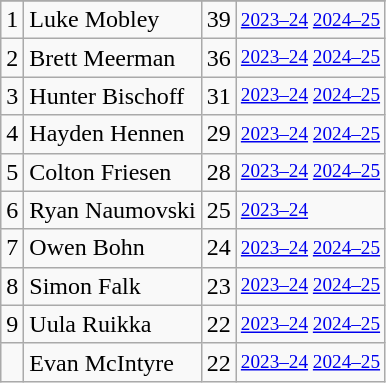<table class="wikitable">
<tr>
</tr>
<tr>
<td>1</td>
<td>Luke Mobley</td>
<td>39</td>
<td style="font-size:80%;"><a href='#'>2023–24</a> <a href='#'>2024–25</a></td>
</tr>
<tr>
<td>2</td>
<td>Brett Meerman</td>
<td>36</td>
<td style="font-size:80%;"><a href='#'>2023–24</a> <a href='#'>2024–25</a></td>
</tr>
<tr>
<td>3</td>
<td>Hunter Bischoff</td>
<td>31</td>
<td style="font-size:80%;"><a href='#'>2023–24</a> <a href='#'>2024–25</a></td>
</tr>
<tr>
<td>4</td>
<td>Hayden Hennen</td>
<td>29</td>
<td style="font-size:80%;"><a href='#'>2023–24</a> <a href='#'>2024–25</a></td>
</tr>
<tr>
<td>5</td>
<td>Colton Friesen</td>
<td>28</td>
<td style="font-size:80%;"><a href='#'>2023–24</a> <a href='#'>2024–25</a></td>
</tr>
<tr>
<td>6</td>
<td>Ryan Naumovski</td>
<td>25</td>
<td style="font-size:80%;"><a href='#'>2023–24</a></td>
</tr>
<tr>
<td>7</td>
<td>Owen Bohn</td>
<td>24</td>
<td style="font-size:80%;"><a href='#'>2023–24</a> <a href='#'>2024–25</a></td>
</tr>
<tr>
<td>8</td>
<td>Simon Falk</td>
<td>23</td>
<td style="font-size:80%;"><a href='#'>2023–24</a> <a href='#'>2024–25</a></td>
</tr>
<tr>
<td>9</td>
<td>Uula Ruikka</td>
<td>22</td>
<td style="font-size:80%;"><a href='#'>2023–24</a> <a href='#'>2024–25</a></td>
</tr>
<tr>
<td></td>
<td>Evan McIntyre</td>
<td>22</td>
<td style="font-size:80%;"><a href='#'>2023–24</a> <a href='#'>2024–25</a></td>
</tr>
</table>
